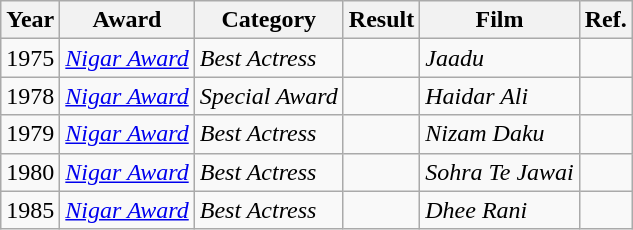<table class="wikitable">
<tr>
<th>Year</th>
<th>Award</th>
<th>Category</th>
<th>Result</th>
<th>Film</th>
<th>Ref.</th>
</tr>
<tr>
<td>1975</td>
<td><em><a href='#'>Nigar Award</a></em></td>
<td><em>Best Actress</em></td>
<td></td>
<td><em>Jaadu</em></td>
<td></td>
</tr>
<tr>
<td>1978</td>
<td><em><a href='#'>Nigar Award</a></em></td>
<td><em>Special Award</em></td>
<td></td>
<td><em>Haidar Ali</em></td>
<td></td>
</tr>
<tr>
<td>1979</td>
<td><em><a href='#'>Nigar Award</a></em></td>
<td><em>Best Actress</em></td>
<td></td>
<td><em>Nizam Daku</em></td>
<td></td>
</tr>
<tr>
<td>1980</td>
<td><em><a href='#'>Nigar Award</a></em></td>
<td><em>Best Actress</em></td>
<td></td>
<td><em>Sohra Te Jawai</em></td>
<td></td>
</tr>
<tr>
<td>1985</td>
<td><em><a href='#'>Nigar Award</a></em></td>
<td><em>Best Actress</em></td>
<td></td>
<td><em>Dhee Rani</em></td>
<td></td>
</tr>
</table>
